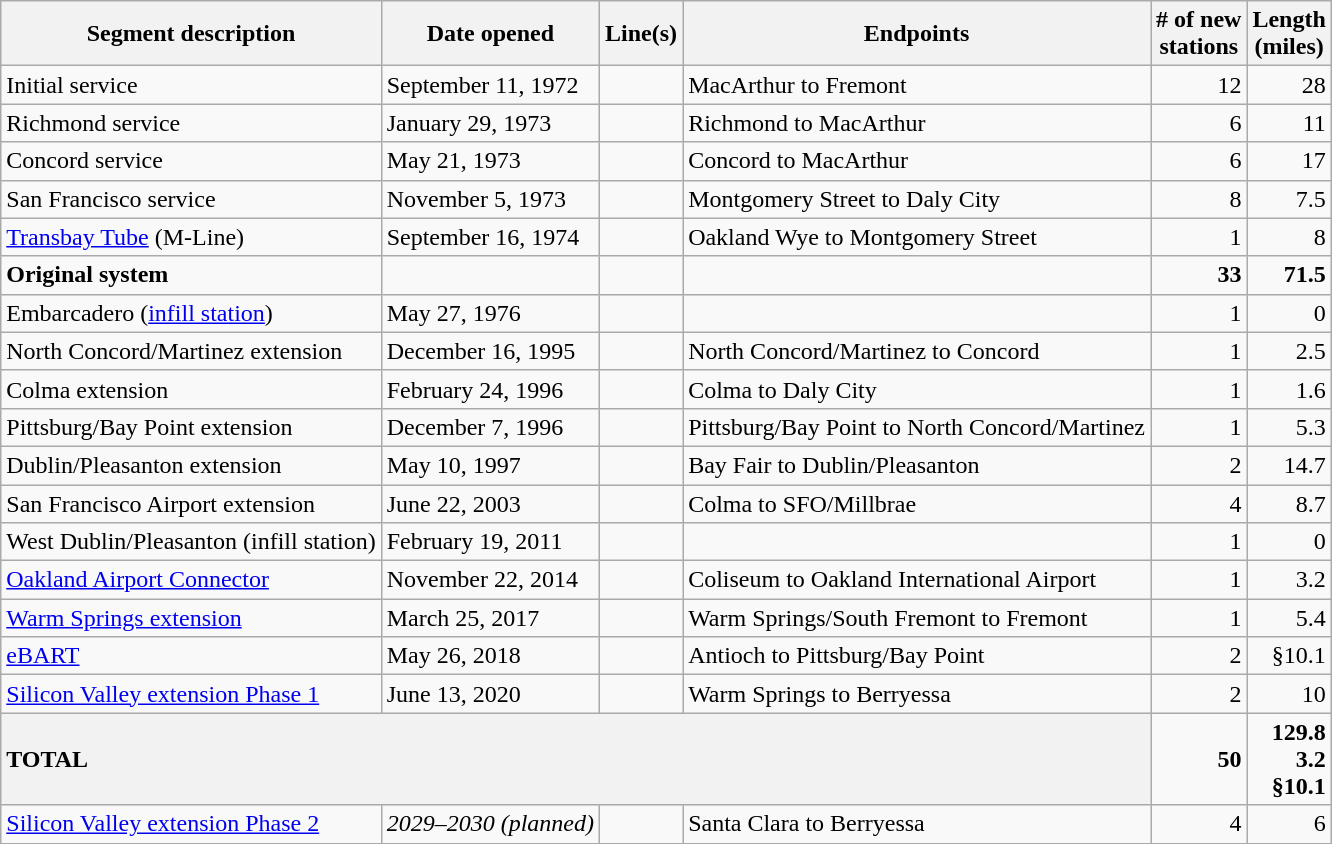<table class="wikitable">
<tr>
<th>Segment description</th>
<th>Date opened</th>
<th>Line(s)</th>
<th>Endpoints</th>
<th># of new<br>stations</th>
<th>Length<br>(miles)</th>
</tr>
<tr>
<td>Initial service</td>
<td>September 11, 1972</td>
<td></td>
<td>MacArthur to Fremont</td>
<td style="text-align:right;">12</td>
<td style="text-align:right;">28</td>
</tr>
<tr>
<td>Richmond service</td>
<td>January 29, 1973</td>
<td></td>
<td>Richmond to MacArthur</td>
<td style="text-align:right;">6</td>
<td style="text-align:right;">11</td>
</tr>
<tr>
<td>Concord service</td>
<td>May 21, 1973</td>
<td></td>
<td>Concord to MacArthur</td>
<td style="text-align:right;">6</td>
<td style="text-align:right;">17</td>
</tr>
<tr>
<td>San Francisco service</td>
<td>November 5, 1973</td>
<td></td>
<td>Montgomery Street to Daly City</td>
<td style="text-align:right;">8</td>
<td style="text-align:right;">7.5</td>
</tr>
<tr>
<td><a href='#'>Transbay Tube</a> (M-Line)</td>
<td>September 16, 1974</td>
<td></td>
<td>Oakland Wye to Montgomery Street</td>
<td style="text-align:right;">1</td>
<td style="text-align:right;">8</td>
</tr>
<tr>
<td><strong>Original system</strong></td>
<td></td>
<td></td>
<td></td>
<td style="text-align:right;"><strong>33</strong></td>
<td style="text-align:right;"><strong>71.5</strong></td>
</tr>
<tr>
<td>Embarcadero (<a href='#'>infill station</a>)</td>
<td>May 27, 1976</td>
<td></td>
<td></td>
<td style="text-align:right;">1</td>
<td style="text-align:right;">0</td>
</tr>
<tr>
<td>North Concord/Martinez extension</td>
<td>December 16, 1995</td>
<td></td>
<td>North Concord/Martinez to Concord</td>
<td style="text-align:right;">1</td>
<td style="text-align:right;">2.5</td>
</tr>
<tr>
<td>Colma extension</td>
<td>February 24, 1996</td>
<td></td>
<td>Colma to Daly City</td>
<td style="text-align:right;">1</td>
<td style="text-align:right;">1.6</td>
</tr>
<tr>
<td>Pittsburg/Bay Point extension</td>
<td>December 7, 1996</td>
<td></td>
<td>Pittsburg/Bay Point to North Concord/Martinez</td>
<td style="text-align:right;">1</td>
<td style="text-align:right;">5.3</td>
</tr>
<tr>
<td>Dublin/Pleasanton extension</td>
<td>May 10, 1997</td>
<td></td>
<td>Bay Fair to Dublin/Pleasanton</td>
<td style="text-align:right;">2</td>
<td style="text-align:right;">14.7</td>
</tr>
<tr>
<td>San Francisco Airport extension</td>
<td>June 22, 2003</td>
<td></td>
<td>Colma to SFO/Millbrae</td>
<td style="text-align:right;">4</td>
<td style="text-align:right;">8.7</td>
</tr>
<tr>
<td>West Dublin/Pleasanton (infill station)</td>
<td>February 19, 2011</td>
<td></td>
<td></td>
<td style="text-align:right;">1</td>
<td style="text-align:right;">0</td>
</tr>
<tr>
<td><a href='#'>Oakland Airport Connector</a></td>
<td>November 22, 2014</td>
<td></td>
<td>Coliseum to Oakland International Airport</td>
<td style="text-align:right;">1</td>
<td style="text-align:right;">3.2</td>
</tr>
<tr>
<td><a href='#'>Warm Springs extension</a></td>
<td>March 25, 2017</td>
<td></td>
<td>Warm Springs/South Fremont to Fremont</td>
<td style="text-align:right;">1</td>
<td style="text-align:right;">5.4</td>
</tr>
<tr>
<td><a href='#'>eBART</a></td>
<td>May 26, 2018</td>
<td></td>
<td>Antioch to Pittsburg/Bay Point</td>
<td style="text-align:right;">2</td>
<td style="text-align:right;">§10.1</td>
</tr>
<tr>
<td><a href='#'>Silicon Valley extension Phase 1</a></td>
<td>June 13, 2020</td>
<td></td>
<td>Warm Springs to Berryessa</td>
<td style="text-align:right;">2</td>
<td style="text-align:right;">10</td>
</tr>
<tr>
<th style="text-align:left;" colspan=4><strong>TOTAL</strong></th>
<td style="text-align:right;"><strong>50</strong></td>
<td style="text-align:right;"><strong>129.8</strong><br><strong>3.2</strong><br><strong>§10.1</strong></td>
</tr>
<tr>
<td><a href='#'>Silicon Valley extension Phase 2</a></td>
<td><em>2029–2030 (planned)</em></td>
<td></td>
<td>Santa Clara to Berryessa</td>
<td style="text-align:right;">4</td>
<td style="text-align:right;">6</td>
</tr>
</table>
